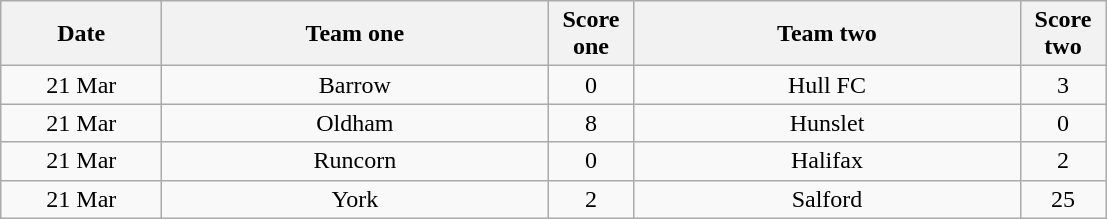<table class="wikitable" style="text-align: center">
<tr>
<th width=100>Date</th>
<th width=250>Team one</th>
<th width=50>Score one</th>
<th width=250>Team two</th>
<th width=50>Score two</th>
</tr>
<tr>
<td>21 Mar</td>
<td>Barrow</td>
<td>0</td>
<td>Hull FC</td>
<td>3</td>
</tr>
<tr>
<td>21 Mar</td>
<td>Oldham</td>
<td>8</td>
<td>Hunslet</td>
<td>0</td>
</tr>
<tr>
<td>21 Mar</td>
<td>Runcorn</td>
<td>0</td>
<td>Halifax</td>
<td>2</td>
</tr>
<tr>
<td>21 Mar</td>
<td>York</td>
<td>2</td>
<td>Salford</td>
<td>25</td>
</tr>
</table>
